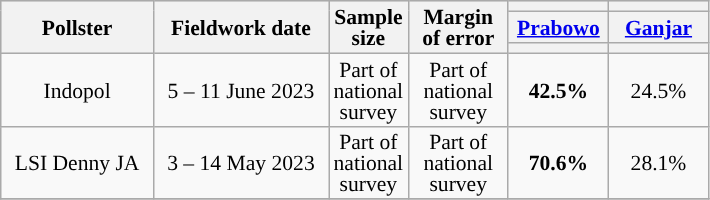<table class="wikitable" style="text-align:center; font-size:90%; line-height:14px;">
<tr bgcolor=lightgray>
<th style="width:95px;" rowspan="3">Pollster</th>
<th style="width:110px;" rowspan="3">Fieldwork date</th>
<th style="width:35px;" rowspan="3">Sample size</th>
<th rowspan="3" style="width:60px;">Margin of error</th>
<th style="width:60px;"></th>
<th style="width:60px;"></th>
</tr>
<tr>
<th><a href='#'>Prabowo</a> <br></th>
<th><a href='#'>Ganjar</a> <br></th>
</tr>
<tr>
<th class="unsortable" style="color:inherit;background:"></th>
<th class="unsortable" style="color:inherit;background:"></th>
</tr>
<tr>
<td>Indopol</td>
<td>5 – 11 June 2023</td>
<td>Part of national survey</td>
<td>Part of national survey</td>
<td style="background-color:#"><strong>42.5%</strong></td>
<td>24.5%</td>
</tr>
<tr>
<td>LSI Denny JA</td>
<td>3 – 14 May 2023</td>
<td>Part of national survey</td>
<td>Part of national survey</td>
<td style="background-color:#"><strong>70.6%</strong></td>
<td>28.1%</td>
</tr>
<tr>
</tr>
</table>
